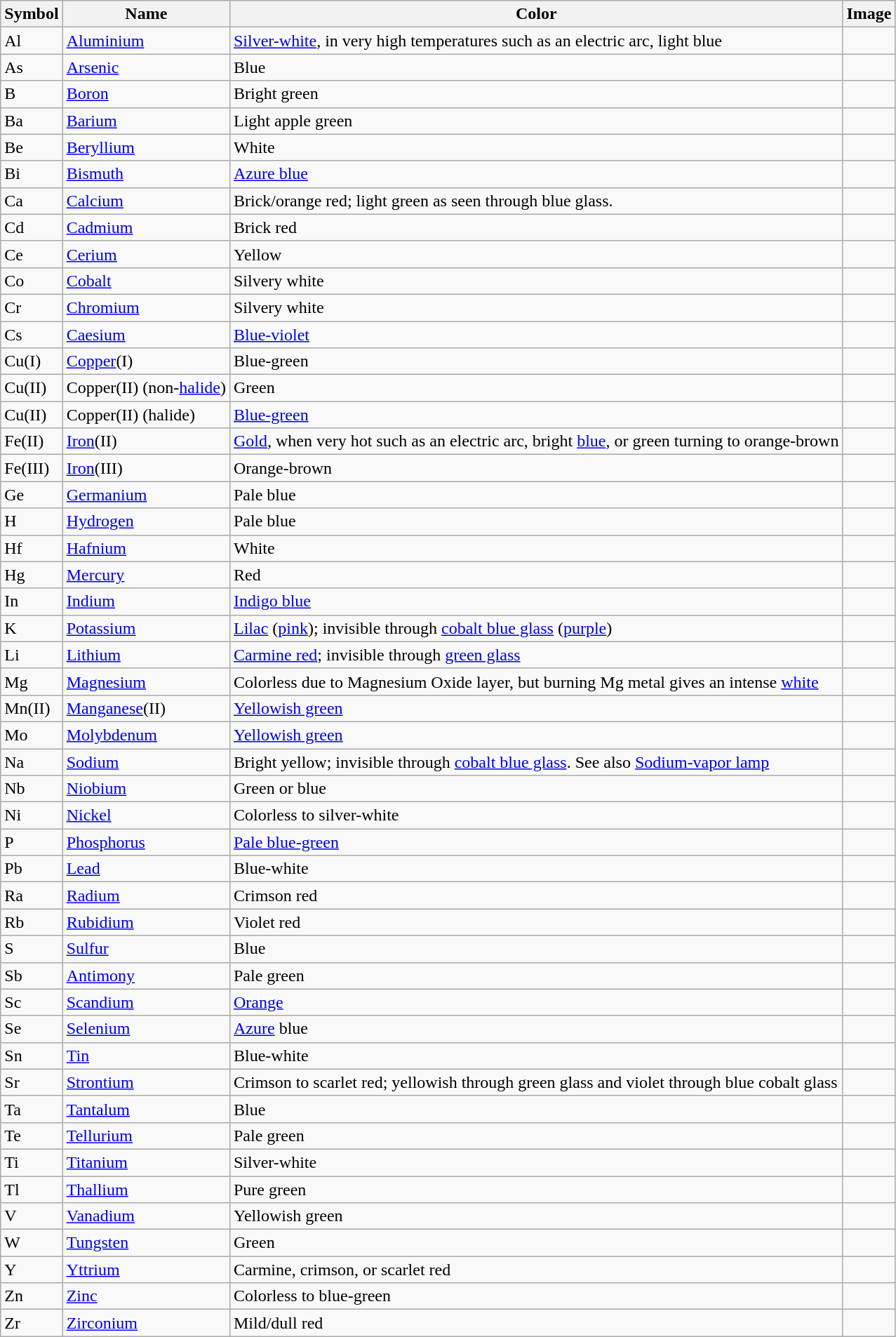<table class="wikitable">
<tr>
<th>Symbol</th>
<th>Name</th>
<th>Color</th>
<th>Image</th>
</tr>
<tr>
<td>Al</td>
<td><a href='#'>Aluminium</a></td>
<td><a href='#'>Silver-white</a>, in very high temperatures such as an electric arc, light blue</td>
<td></td>
</tr>
<tr>
<td>As</td>
<td><a href='#'>Arsenic</a></td>
<td>Blue</td>
<td></td>
</tr>
<tr>
<td>B</td>
<td><a href='#'>Boron</a></td>
<td>Bright green</td>
<td></td>
</tr>
<tr>
<td>Ba</td>
<td><a href='#'>Barium</a></td>
<td>Light apple green</td>
<td></td>
</tr>
<tr>
<td>Be</td>
<td><a href='#'>Beryllium</a></td>
<td>White</td>
<td></td>
</tr>
<tr>
<td>Bi</td>
<td><a href='#'>Bismuth</a></td>
<td><a href='#'>Azure blue</a></td>
<td></td>
</tr>
<tr>
<td>Ca</td>
<td><a href='#'>Calcium</a></td>
<td>Brick/orange red; light green as seen through blue glass.</td>
<td></td>
</tr>
<tr>
<td>Cd</td>
<td><a href='#'>Cadmium</a></td>
<td>Brick red</td>
<td></td>
</tr>
<tr>
<td>Ce</td>
<td><a href='#'>Cerium</a></td>
<td>Yellow</td>
<td></td>
</tr>
<tr>
<td>Co</td>
<td><a href='#'>Cobalt</a></td>
<td>Silvery white</td>
<td></td>
</tr>
<tr>
<td>Cr</td>
<td><a href='#'>Chromium</a></td>
<td>Silvery white</td>
<td></td>
</tr>
<tr>
<td>Cs</td>
<td><a href='#'>Caesium</a></td>
<td><a href='#'>Blue-violet</a></td>
<td></td>
</tr>
<tr>
<td>Cu(I)</td>
<td><a href='#'>Copper</a>(I)</td>
<td>Blue-green</td>
<td></td>
</tr>
<tr>
<td>Cu(II)</td>
<td>Copper(II) (non-<a href='#'>halide</a>)</td>
<td>Green</td>
<td></td>
</tr>
<tr>
<td>Cu(II)</td>
<td>Copper(II) (halide)</td>
<td><a href='#'>Blue-green</a></td>
<td></td>
</tr>
<tr>
<td>Fe(II)</td>
<td><a href='#'>Iron</a>(II)</td>
<td><a href='#'>Gold</a>, when very hot such as an electric arc, bright <a href='#'>blue</a>, or green turning to orange-brown</td>
<td></td>
</tr>
<tr>
<td>Fe(III)</td>
<td><a href='#'>Iron</a>(III)</td>
<td>Orange-brown</td>
<td></td>
</tr>
<tr>
<td>Ge</td>
<td><a href='#'>Germanium</a></td>
<td>Pale blue</td>
<td></td>
</tr>
<tr>
<td>H</td>
<td><a href='#'>Hydrogen</a></td>
<td>Pale blue</td>
<td></td>
</tr>
<tr>
<td>Hf</td>
<td><a href='#'>Hafnium</a></td>
<td>White</td>
<td></td>
</tr>
<tr>
<td>Hg</td>
<td><a href='#'>Mercury</a></td>
<td>Red</td>
<td></td>
</tr>
<tr>
<td>In</td>
<td><a href='#'>Indium</a></td>
<td><a href='#'>Indigo blue</a></td>
<td></td>
</tr>
<tr>
<td>K</td>
<td><a href='#'>Potassium</a></td>
<td><a href='#'>Lilac</a> (<a href='#'>pink</a>); invisible through <a href='#'>cobalt blue glass</a> (<a href='#'>purple</a>)</td>
<td></td>
</tr>
<tr>
<td>Li</td>
<td><a href='#'>Lithium</a></td>
<td><a href='#'>Carmine red</a>; invisible through <a href='#'>green glass</a></td>
<td></td>
</tr>
<tr>
<td>Mg</td>
<td><a href='#'>Magnesium</a></td>
<td>Colorless due to Magnesium Oxide layer, but burning Mg metal gives an intense <a href='#'>white</a></td>
<td></td>
</tr>
<tr>
<td>Mn(II)</td>
<td><a href='#'>Manganese</a>(II)</td>
<td><a href='#'>Yellowish green</a></td>
<td></td>
</tr>
<tr>
<td>Mo</td>
<td><a href='#'>Molybdenum</a></td>
<td><a href='#'>Yellowish green</a></td>
<td></td>
</tr>
<tr>
<td>Na</td>
<td><a href='#'>Sodium</a></td>
<td>Bright yellow; invisible through <a href='#'>cobalt blue glass</a>. See also <a href='#'>Sodium-vapor lamp</a></td>
<td></td>
</tr>
<tr>
<td>Nb</td>
<td><a href='#'>Niobium</a></td>
<td>Green or blue</td>
<td></td>
</tr>
<tr>
<td>Ni</td>
<td><a href='#'>Nickel</a></td>
<td>Colorless to silver-white</td>
<td></td>
</tr>
<tr>
<td>P</td>
<td><a href='#'>Phosphorus</a></td>
<td><a href='#'>Pale blue-green</a></td>
<td></td>
</tr>
<tr>
<td>Pb</td>
<td><a href='#'>Lead</a></td>
<td>Blue-white</td>
<td></td>
</tr>
<tr>
<td>Ra</td>
<td><a href='#'>Radium</a></td>
<td>Crimson red</td>
</tr>
<tr>
<td>Rb</td>
<td><a href='#'>Rubidium</a></td>
<td>Violet red</td>
<td></td>
</tr>
<tr>
<td>S</td>
<td><a href='#'>Sulfur</a></td>
<td>Blue</td>
<td></td>
</tr>
<tr>
<td>Sb</td>
<td><a href='#'>Antimony</a></td>
<td>Pale green</td>
<td></td>
</tr>
<tr>
<td>Sc</td>
<td><a href='#'>Scandium</a></td>
<td><a href='#'>Orange</a></td>
<td></td>
</tr>
<tr>
<td>Se</td>
<td><a href='#'>Selenium</a></td>
<td><a href='#'>Azure</a> blue</td>
<td></td>
</tr>
<tr>
<td>Sn</td>
<td><a href='#'>Tin</a></td>
<td>Blue-white</td>
<td></td>
</tr>
<tr>
<td>Sr</td>
<td><a href='#'>Strontium</a></td>
<td>Crimson to scarlet red; yellowish through green glass and violet through blue cobalt glass</td>
<td></td>
</tr>
<tr>
<td>Ta</td>
<td><a href='#'>Tantalum</a></td>
<td>Blue</td>
<td></td>
</tr>
<tr>
<td>Te</td>
<td><a href='#'>Tellurium</a></td>
<td>Pale green</td>
<td></td>
</tr>
<tr>
<td>Ti</td>
<td><a href='#'>Titanium</a></td>
<td>Silver-white</td>
<td></td>
</tr>
<tr>
<td>Tl</td>
<td><a href='#'>Thallium</a></td>
<td>Pure green</td>
<td></td>
</tr>
<tr>
<td>V</td>
<td><a href='#'>Vanadium</a></td>
<td>Yellowish green</td>
<td></td>
</tr>
<tr>
<td>W</td>
<td><a href='#'>Tungsten</a></td>
<td>Green</td>
<td></td>
</tr>
<tr>
<td>Y</td>
<td><a href='#'>Yttrium</a></td>
<td>Carmine, crimson, or scarlet red</td>
<td></td>
</tr>
<tr>
<td>Zn</td>
<td><a href='#'>Zinc</a></td>
<td>Colorless to blue-green</td>
<td></td>
</tr>
<tr>
<td>Zr</td>
<td><a href='#'>Zirconium</a></td>
<td>Mild/dull red</td>
<td></td>
</tr>
</table>
